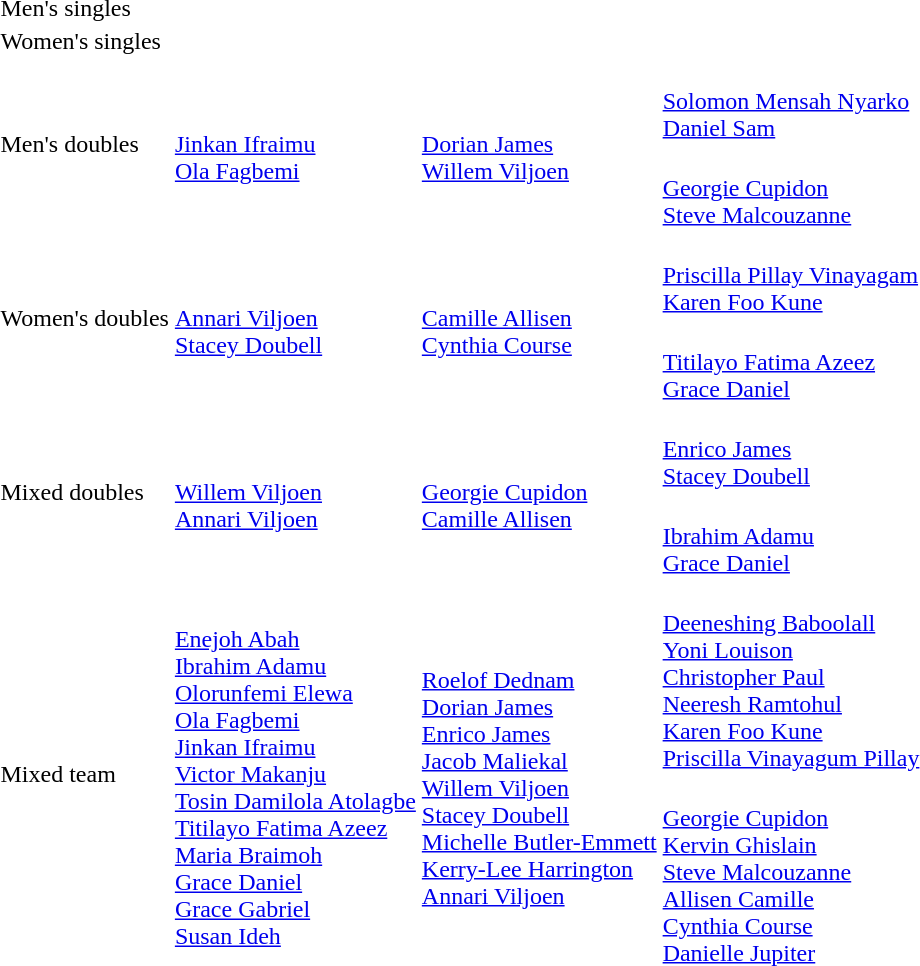<table>
<tr>
<td rowspan=2>Men's singles<br></td>
<td rowspan=2></td>
<td rowspan=2></td>
<td></td>
</tr>
<tr>
<td></td>
</tr>
<tr>
<td rowspan=2>Women's singles<br></td>
<td rowspan=2></td>
<td rowspan=2></td>
<td></td>
</tr>
<tr>
<td></td>
</tr>
<tr>
<td rowspan=2>Men's doubles<br></td>
<td rowspan=2><br><a href='#'>Jinkan Ifraimu</a><br><a href='#'>Ola Fagbemi</a></td>
<td rowspan=2><br><a href='#'>Dorian James</a><br><a href='#'>Willem Viljoen</a></td>
<td><br><a href='#'>Solomon Mensah Nyarko</a><br><a href='#'>Daniel Sam</a></td>
</tr>
<tr>
<td><br><a href='#'>Georgie Cupidon</a><br><a href='#'>Steve Malcouzanne</a></td>
</tr>
<tr>
<td rowspan=2>Women's doubles<br></td>
<td rowspan=2><br><a href='#'>Annari Viljoen</a><br><a href='#'>Stacey Doubell</a></td>
<td rowspan=2><br><a href='#'>Camille Allisen</a><br><a href='#'>Cynthia Course</a></td>
<td><br><a href='#'>Priscilla Pillay Vinayagam</a><br><a href='#'>Karen Foo Kune</a></td>
</tr>
<tr>
<td><br><a href='#'>Titilayo Fatima Azeez</a><br><a href='#'>Grace Daniel</a></td>
</tr>
<tr>
<td rowspan=2>Mixed doubles<br></td>
<td rowspan=2><br><a href='#'>Willem Viljoen</a><br><a href='#'>Annari Viljoen</a></td>
<td rowspan=2><br><a href='#'>Georgie Cupidon</a><br><a href='#'>Camille Allisen</a></td>
<td><br><a href='#'>Enrico James</a><br><a href='#'>Stacey Doubell</a></td>
</tr>
<tr>
<td><br><a href='#'>Ibrahim Adamu</a><br><a href='#'>Grace Daniel</a></td>
</tr>
<tr>
<td rowspan=2>Mixed team<br></td>
<td rowspan=2> <br><a href='#'>Enejoh Abah</a><br><a href='#'>Ibrahim Adamu</a><br><a href='#'>Olorunfemi Elewa</a><br><a href='#'>Ola Fagbemi</a><br><a href='#'>Jinkan Ifraimu</a><br><a href='#'>Victor Makanju</a><br><a href='#'>Tosin Damilola Atolagbe</a><br><a href='#'>Titilayo Fatima Azeez</a><br><a href='#'>Maria Braimoh</a><br><a href='#'>Grace Daniel</a><br><a href='#'>Grace Gabriel</a><br><a href='#'>Susan Ideh</a></td>
<td rowspan=2><br><a href='#'>Roelof Dednam</a><br><a href='#'>Dorian James</a><br><a href='#'>Enrico James</a><br><a href='#'>Jacob Maliekal</a><br><a href='#'>Willem Viljoen</a><br><a href='#'>Stacey Doubell</a><br><a href='#'>Michelle Butler-Emmett</a><br><a href='#'>Kerry-Lee Harrington</a><br><a href='#'>Annari Viljoen</a></td>
<td><br><a href='#'>Deeneshing Baboolall</a><br><a href='#'>Yoni Louison</a><br><a href='#'>Christopher Paul</a><br><a href='#'>Neeresh Ramtohul</a><br><a href='#'>Karen Foo Kune</a><br><a href='#'>Priscilla Vinayagum Pillay</a></td>
</tr>
<tr>
<td><br><a href='#'>Georgie Cupidon</a><br><a href='#'>Kervin Ghislain</a><br><a href='#'>Steve Malcouzanne</a><br><a href='#'>Allisen Camille</a><br><a href='#'>Cynthia Course</a><br><a href='#'>Danielle Jupiter</a></td>
</tr>
</table>
